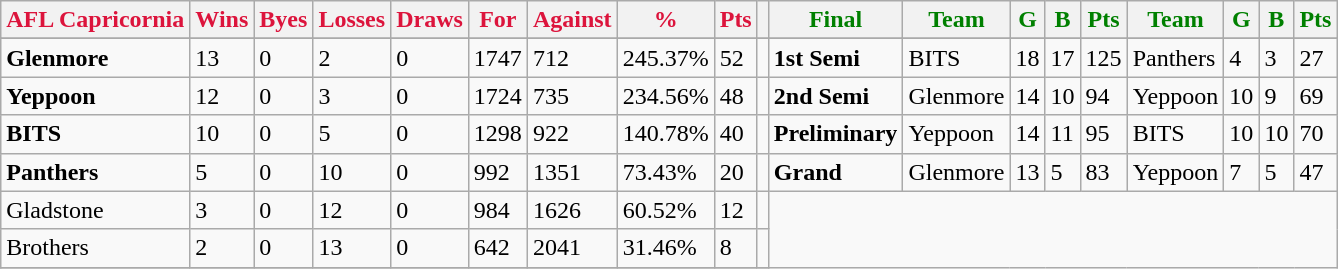<table class="wikitable">
<tr>
<th style="color:crimson">AFL Capricornia</th>
<th style="color:crimson">Wins</th>
<th style="color:crimson">Byes</th>
<th style="color:crimson">Losses</th>
<th style="color:crimson">Draws</th>
<th style="color:crimson">For</th>
<th style="color:crimson">Against</th>
<th style="color:crimson">%</th>
<th style="color:crimson">Pts</th>
<th></th>
<th style="color:green">Final</th>
<th style="color:green">Team</th>
<th style="color:green">G</th>
<th style="color:green">B</th>
<th style="color:green">Pts</th>
<th style="color:green">Team</th>
<th style="color:green">G</th>
<th style="color:green">B</th>
<th style="color:green">Pts</th>
</tr>
<tr>
</tr>
<tr>
</tr>
<tr>
<td><strong>	Glenmore	</strong></td>
<td>13</td>
<td>0</td>
<td>2</td>
<td>0</td>
<td>1747</td>
<td>712</td>
<td>245.37%</td>
<td>52</td>
<td></td>
<td><strong>1st Semi</strong></td>
<td>BITS</td>
<td>18</td>
<td>17</td>
<td>125</td>
<td>Panthers</td>
<td>4</td>
<td>3</td>
<td>27</td>
</tr>
<tr>
<td><strong>	Yeppoon	</strong></td>
<td>12</td>
<td>0</td>
<td>3</td>
<td>0</td>
<td>1724</td>
<td>735</td>
<td>234.56%</td>
<td>48</td>
<td></td>
<td><strong>2nd Semi</strong></td>
<td>Glenmore</td>
<td>14</td>
<td>10</td>
<td>94</td>
<td>Yeppoon</td>
<td>10</td>
<td>9</td>
<td>69</td>
</tr>
<tr>
<td><strong>	BITS	</strong></td>
<td>10</td>
<td>0</td>
<td>5</td>
<td>0</td>
<td>1298</td>
<td>922</td>
<td>140.78%</td>
<td>40</td>
<td></td>
<td><strong>Preliminary</strong></td>
<td>Yeppoon</td>
<td>14</td>
<td>11</td>
<td>95</td>
<td>BITS</td>
<td>10</td>
<td>10</td>
<td>70</td>
</tr>
<tr>
<td><strong>	Panthers	</strong></td>
<td>5</td>
<td>0</td>
<td>10</td>
<td>0</td>
<td>992</td>
<td>1351</td>
<td>73.43%</td>
<td>20</td>
<td></td>
<td><strong>Grand</strong></td>
<td>Glenmore</td>
<td>13</td>
<td>5</td>
<td>83</td>
<td>Yeppoon</td>
<td>7</td>
<td>5</td>
<td>47</td>
</tr>
<tr>
<td>Gladstone</td>
<td>3</td>
<td>0</td>
<td>12</td>
<td>0</td>
<td>984</td>
<td>1626</td>
<td>60.52%</td>
<td>12</td>
<td></td>
</tr>
<tr>
<td>Brothers</td>
<td>2</td>
<td>0</td>
<td>13</td>
<td>0</td>
<td>642</td>
<td>2041</td>
<td>31.46%</td>
<td>8</td>
<td></td>
</tr>
<tr>
</tr>
</table>
